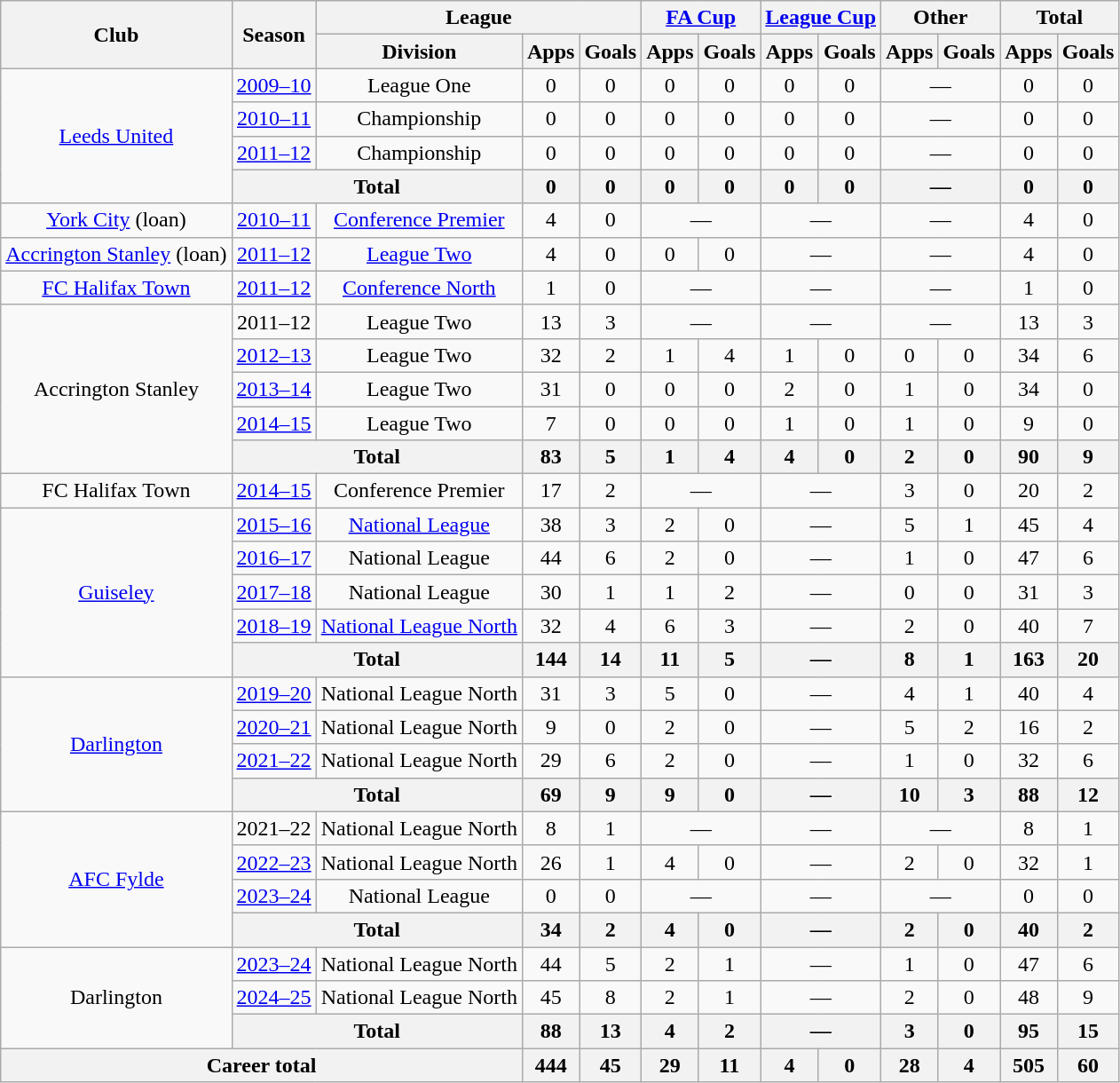<table class=wikitable style=text-align:center>
<tr>
<th rowspan=2>Club</th>
<th rowspan=2>Season</th>
<th colspan=3>League</th>
<th colspan=2><a href='#'>FA Cup</a></th>
<th colspan=2><a href='#'>League Cup</a></th>
<th colspan=2>Other</th>
<th colspan=2>Total</th>
</tr>
<tr>
<th>Division</th>
<th>Apps</th>
<th>Goals</th>
<th>Apps</th>
<th>Goals</th>
<th>Apps</th>
<th>Goals</th>
<th>Apps</th>
<th>Goals</th>
<th>Apps</th>
<th>Goals</th>
</tr>
<tr>
<td rowspan=4><a href='#'>Leeds United</a></td>
<td><a href='#'>2009–10</a></td>
<td>League One</td>
<td>0</td>
<td>0</td>
<td>0</td>
<td>0</td>
<td>0</td>
<td>0</td>
<td colspan=2>—</td>
<td>0</td>
<td>0</td>
</tr>
<tr>
<td><a href='#'>2010–11</a></td>
<td>Championship</td>
<td>0</td>
<td>0</td>
<td>0</td>
<td>0</td>
<td>0</td>
<td>0</td>
<td colspan=2>—</td>
<td>0</td>
<td>0</td>
</tr>
<tr>
<td><a href='#'>2011–12</a></td>
<td>Championship</td>
<td>0</td>
<td>0</td>
<td>0</td>
<td>0</td>
<td>0</td>
<td>0</td>
<td colspan=2>—</td>
<td>0</td>
<td>0</td>
</tr>
<tr>
<th colspan=2>Total</th>
<th>0</th>
<th>0</th>
<th>0</th>
<th>0</th>
<th>0</th>
<th>0</th>
<th colspan=2>—</th>
<th>0</th>
<th>0</th>
</tr>
<tr>
<td><a href='#'>York City</a> (loan)</td>
<td><a href='#'>2010–11</a></td>
<td><a href='#'>Conference Premier</a></td>
<td>4</td>
<td>0</td>
<td colspan=2>—</td>
<td colspan=2>—</td>
<td colspan=2>—</td>
<td>4</td>
<td>0</td>
</tr>
<tr>
<td><a href='#'>Accrington Stanley</a> (loan)</td>
<td><a href='#'>2011–12</a></td>
<td><a href='#'>League Two</a></td>
<td>4</td>
<td>0</td>
<td>0</td>
<td>0</td>
<td colspan=2>—</td>
<td colspan=2>—</td>
<td>4</td>
<td>0</td>
</tr>
<tr>
<td><a href='#'>FC Halifax Town</a></td>
<td><a href='#'>2011–12</a></td>
<td><a href='#'>Conference North</a></td>
<td>1</td>
<td>0</td>
<td colspan=2>—</td>
<td colspan=2>—</td>
<td colspan=2>—</td>
<td>1</td>
<td>0</td>
</tr>
<tr>
<td rowspan=5>Accrington Stanley</td>
<td>2011–12</td>
<td>League Two</td>
<td>13</td>
<td>3</td>
<td colspan=2>—</td>
<td colspan=2>—</td>
<td colspan=2>—</td>
<td>13</td>
<td>3</td>
</tr>
<tr>
<td><a href='#'>2012–13</a></td>
<td>League Two</td>
<td>32</td>
<td>2</td>
<td>1</td>
<td>4</td>
<td>1</td>
<td>0</td>
<td>0</td>
<td>0</td>
<td>34</td>
<td>6</td>
</tr>
<tr>
<td><a href='#'>2013–14</a></td>
<td>League Two</td>
<td>31</td>
<td>0</td>
<td>0</td>
<td>0</td>
<td>2</td>
<td>0</td>
<td>1</td>
<td>0</td>
<td>34</td>
<td>0</td>
</tr>
<tr>
<td><a href='#'>2014–15</a></td>
<td>League Two</td>
<td>7</td>
<td>0</td>
<td>0</td>
<td>0</td>
<td>1</td>
<td>0</td>
<td>1</td>
<td>0</td>
<td>9</td>
<td>0</td>
</tr>
<tr>
<th colspan=2>Total</th>
<th>83</th>
<th>5</th>
<th>1</th>
<th>4</th>
<th>4</th>
<th>0</th>
<th>2</th>
<th>0</th>
<th>90</th>
<th>9</th>
</tr>
<tr>
<td>FC Halifax Town</td>
<td><a href='#'>2014–15</a></td>
<td>Conference Premier</td>
<td>17</td>
<td>2</td>
<td colspan=2>—</td>
<td colspan=2>—</td>
<td>3</td>
<td>0</td>
<td>20</td>
<td>2</td>
</tr>
<tr>
<td rowspan=5><a href='#'>Guiseley</a></td>
<td><a href='#'>2015–16</a></td>
<td><a href='#'>National League</a></td>
<td>38</td>
<td>3</td>
<td>2</td>
<td>0</td>
<td colspan=2>—</td>
<td>5</td>
<td>1</td>
<td>45</td>
<td>4</td>
</tr>
<tr>
<td><a href='#'>2016–17</a></td>
<td>National League</td>
<td>44</td>
<td>6</td>
<td>2</td>
<td>0</td>
<td colspan=2>—</td>
<td>1</td>
<td>0</td>
<td>47</td>
<td>6</td>
</tr>
<tr>
<td><a href='#'>2017–18</a></td>
<td>National League</td>
<td>30</td>
<td>1</td>
<td>1</td>
<td>2</td>
<td colspan=2>—</td>
<td>0</td>
<td>0</td>
<td>31</td>
<td>3</td>
</tr>
<tr>
<td><a href='#'>2018–19</a></td>
<td><a href='#'>National League North</a></td>
<td>32</td>
<td>4</td>
<td>6</td>
<td>3</td>
<td colspan=2>—</td>
<td>2</td>
<td>0</td>
<td>40</td>
<td>7</td>
</tr>
<tr>
<th colspan=2>Total</th>
<th>144</th>
<th>14</th>
<th>11</th>
<th>5</th>
<th colspan=2>—</th>
<th>8</th>
<th>1</th>
<th>163</th>
<th>20</th>
</tr>
<tr>
<td rowspan=4><a href='#'>Darlington</a></td>
<td><a href='#'>2019–20</a></td>
<td>National League North</td>
<td>31</td>
<td>3</td>
<td>5</td>
<td>0</td>
<td colspan=2>—</td>
<td>4</td>
<td>1</td>
<td>40</td>
<td>4</td>
</tr>
<tr>
<td><a href='#'>2020–21</a></td>
<td>National League North</td>
<td>9</td>
<td>0</td>
<td>2</td>
<td>0</td>
<td colspan=2>—</td>
<td>5</td>
<td>2</td>
<td>16</td>
<td>2</td>
</tr>
<tr>
<td><a href='#'>2021–22</a></td>
<td>National League North</td>
<td>29</td>
<td>6</td>
<td>2</td>
<td>0</td>
<td colspan=2>—</td>
<td>1</td>
<td>0</td>
<td>32</td>
<td>6</td>
</tr>
<tr>
<th colspan=2>Total</th>
<th>69</th>
<th>9</th>
<th>9</th>
<th>0</th>
<th colspan=2>—</th>
<th>10</th>
<th>3</th>
<th>88</th>
<th>12</th>
</tr>
<tr>
<td rowspan=4><a href='#'>AFC Fylde</a></td>
<td>2021–22</td>
<td>National League North</td>
<td>8</td>
<td>1</td>
<td colspan=2>—</td>
<td colspan=2>—</td>
<td colspan=2>—</td>
<td>8</td>
<td>1</td>
</tr>
<tr>
<td><a href='#'>2022–23</a></td>
<td>National League North</td>
<td>26</td>
<td>1</td>
<td>4</td>
<td>0</td>
<td colspan=2>—</td>
<td>2</td>
<td>0</td>
<td>32</td>
<td>1</td>
</tr>
<tr>
<td><a href='#'>2023–24</a></td>
<td>National League</td>
<td>0</td>
<td>0</td>
<td colspan=2>—</td>
<td colspan=2>—</td>
<td colspan=2>—</td>
<td>0</td>
<td>0</td>
</tr>
<tr>
<th colspan=2>Total</th>
<th>34</th>
<th>2</th>
<th>4</th>
<th>0</th>
<th colspan=2>—</th>
<th>2</th>
<th>0</th>
<th>40</th>
<th>2</th>
</tr>
<tr>
<td rowspan=3>Darlington</td>
<td><a href='#'>2023–24</a></td>
<td>National League North</td>
<td>44</td>
<td>5</td>
<td>2</td>
<td>1</td>
<td colspan=2>—</td>
<td>1</td>
<td>0</td>
<td>47</td>
<td>6</td>
</tr>
<tr>
<td><a href='#'>2024–25</a></td>
<td>National League North</td>
<td>45</td>
<td>8</td>
<td>2</td>
<td>1</td>
<td colspan=2>—</td>
<td>2</td>
<td>0</td>
<td>48</td>
<td>9</td>
</tr>
<tr>
<th colspan=2>Total</th>
<th>88</th>
<th>13</th>
<th>4</th>
<th>2</th>
<th colspan=2>—</th>
<th>3</th>
<th>0</th>
<th>95</th>
<th>15</th>
</tr>
<tr>
<th colspan=3>Career total</th>
<th>444</th>
<th>45</th>
<th>29</th>
<th>11</th>
<th>4</th>
<th>0</th>
<th>28</th>
<th>4</th>
<th>505</th>
<th>60</th>
</tr>
</table>
